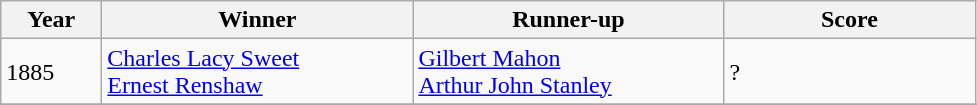<table class="wikitable">
<tr>
<th style="width:60px;">Year</th>
<th style="width:200px;">Winner</th>
<th style="width:200px;">Runner-up</th>
<th style="width:160px;">Score</th>
</tr>
<tr>
<td>1885</td>
<td> <a href='#'>Charles Lacy Sweet</a><br> <a href='#'>Ernest Renshaw</a></td>
<td> <a href='#'>Gilbert Mahon</a><br> <a href='#'>Arthur John Stanley</a></td>
<td>?</td>
</tr>
<tr>
</tr>
</table>
